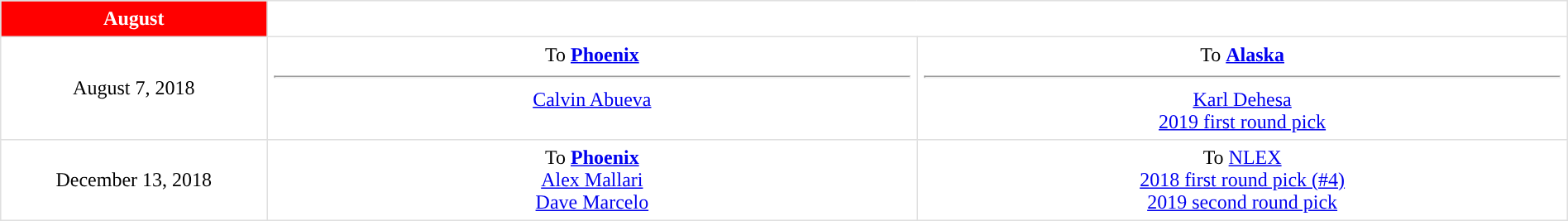<table border=1 style="border-collapse:collapse; text-align: center; width: 100%" bordercolor="#DFDFDF"  cellpadding="5">
<tr bgcolor="eeeeee">
<th style="background:#FF0000; color:#FFFFFF; ">August</th>
</tr>
<tr>
<td style="width:12%">August 7, 2018 </td>
<td style="width:29.3%" valign="top">To <strong><a href='#'>Phoenix</a></strong> <hr> <a href='#'>Calvin Abueva</a></td>
<td style="width:29.3%" valign="top">To <strong><a href='#'>Alaska</a></strong> <hr> <a href='#'>Karl Dehesa</a> <br> <a href='#'>2019 first round pick</a></td>
</tr>
<tr>
<td>December 13, 2018</td>
<td>To <strong><a href='#'>Phoenix</a></strong><br><a href='#'>Alex Mallari</a><br><a href='#'>Dave Marcelo</a></td>
<td>To <a href='#'>NLEX</a><br><a href='#'>2018 first round pick (#4)</a><br><a href='#'>2019 second round pick</a></td>
</tr>
</table>
